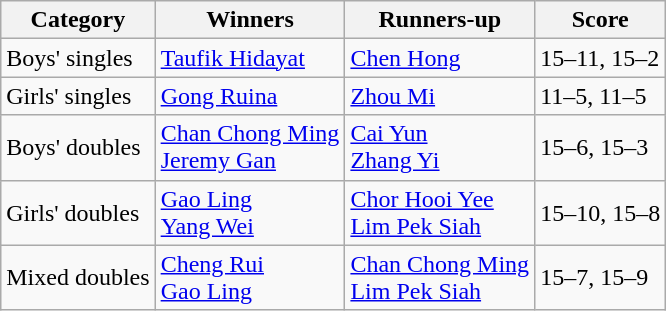<table class=wikitable>
<tr>
<th>Category</th>
<th>Winners</th>
<th>Runners-up</th>
<th>Score</th>
</tr>
<tr>
<td>Boys' singles</td>
<td> <a href='#'>Taufik Hidayat</a></td>
<td> <a href='#'>Chen Hong</a></td>
<td>15–11, 15–2</td>
</tr>
<tr>
<td>Girls' singles</td>
<td> <a href='#'>Gong Ruina</a></td>
<td> <a href='#'>Zhou Mi</a></td>
<td>11–5, 11–5</td>
</tr>
<tr>
<td>Boys' doubles</td>
<td> <a href='#'>Chan Chong Ming</a><br> <a href='#'>Jeremy Gan</a></td>
<td> <a href='#'>Cai Yun</a><br>   <a href='#'>Zhang Yi</a></td>
<td>15–6, 15–3</td>
</tr>
<tr>
<td>Girls' doubles</td>
<td> <a href='#'>Gao Ling</a><br> <a href='#'>Yang Wei</a></td>
<td> <a href='#'>Chor Hooi Yee</a><br>  <a href='#'>Lim Pek Siah</a></td>
<td>15–10, 15–8</td>
</tr>
<tr>
<td>Mixed doubles</td>
<td> <a href='#'>Cheng Rui</a><br> <a href='#'>Gao Ling</a></td>
<td> <a href='#'>Chan Chong Ming</a><br> <a href='#'>Lim Pek Siah</a></td>
<td>15–7, 15–9</td>
</tr>
</table>
